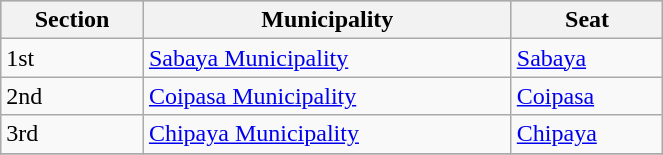<table class="wikitable" border="1" style="width:35%;" border="1">
<tr bgcolor=silver>
<th>Section</th>
<th>Municipality</th>
<th>Seat</th>
</tr>
<tr>
<td>1st</td>
<td><a href='#'>Sabaya Municipality</a></td>
<td><a href='#'>Sabaya</a></td>
</tr>
<tr>
<td>2nd</td>
<td><a href='#'>Coipasa Municipality</a></td>
<td><a href='#'>Coipasa</a></td>
</tr>
<tr>
<td>3rd</td>
<td><a href='#'>Chipaya Municipality</a></td>
<td><a href='#'>Chipaya</a></td>
</tr>
<tr>
</tr>
</table>
